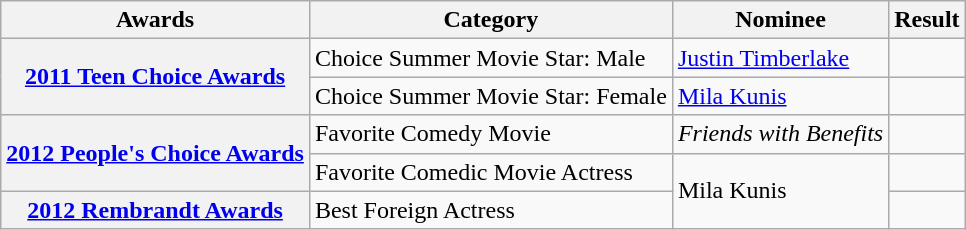<table class="wikitable sortable plainrowheaders">
<tr>
<th scope="col">Awards</th>
<th scope="col">Category</th>
<th scope="col">Nominee</th>
<th scope="col">Result</th>
</tr>
<tr>
<th scope="row" rowspan="2"><a href='#'>2011 Teen Choice Awards</a></th>
<td>Choice Summer Movie Star: Male</td>
<td><a href='#'>Justin Timberlake</a></td>
<td></td>
</tr>
<tr>
<td>Choice Summer Movie Star: Female</td>
<td><a href='#'>Mila Kunis</a></td>
<td></td>
</tr>
<tr>
<th scope="row" rowspan="2"><a href='#'>2012 People's Choice Awards</a></th>
<td>Favorite Comedy Movie</td>
<td><em>Friends with Benefits</em></td>
<td></td>
</tr>
<tr>
<td>Favorite Comedic Movie Actress</td>
<td rowspan="2">Mila Kunis</td>
<td></td>
</tr>
<tr>
<th scope="row"><a href='#'>2012 Rembrandt Awards</a></th>
<td>Best Foreign Actress</td>
<td></td>
</tr>
</table>
